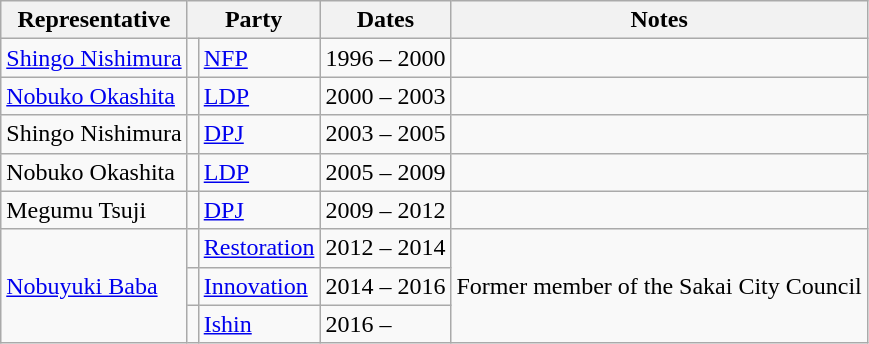<table class="wikitable mw-collapsible">
<tr valign=bottom>
<th>Representative</th>
<th colspan="2">Party</th>
<th>Dates</th>
<th>Notes</th>
</tr>
<tr>
<td><a href='#'>Shingo Nishimura</a></td>
<td bgcolor=></td>
<td><a href='#'>NFP</a></td>
<td>1996 – 2000</td>
<td></td>
</tr>
<tr>
<td><a href='#'>Nobuko Okashita</a></td>
<td bgcolor=></td>
<td><a href='#'>LDP</a></td>
<td>2000 – 2003</td>
<td></td>
</tr>
<tr>
<td>Shingo Nishimura</td>
<td bgcolor=></td>
<td><a href='#'>DPJ</a></td>
<td>2003 – 2005</td>
<td></td>
</tr>
<tr>
<td>Nobuko Okashita</td>
<td bgcolor=></td>
<td><a href='#'>LDP</a></td>
<td>2005 – 2009</td>
<td></td>
</tr>
<tr>
<td>Megumu Tsuji</td>
<td bgcolor=></td>
<td><a href='#'>DPJ</a></td>
<td>2009 – 2012</td>
<td></td>
</tr>
<tr>
<td rowspan="3"><a href='#'>Nobuyuki Baba</a></td>
<td bgcolor=></td>
<td><a href='#'>Restoration</a></td>
<td>2012 – 2014</td>
<td rowspan="3">Former member of the Sakai City Council</td>
</tr>
<tr>
<td bgcolor=></td>
<td><a href='#'>Innovation</a></td>
<td>2014 – 2016</td>
</tr>
<tr>
<td bgcolor=></td>
<td><a href='#'>Ishin</a></td>
<td>2016 –</td>
</tr>
</table>
